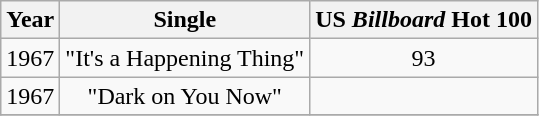<table class="wikitable">
<tr>
<th>Year</th>
<th>Single</th>
<th>US <em>Billboard</em> Hot 100</th>
</tr>
<tr>
<td align="center">1967</td>
<td align="center">"It's a Happening Thing"</td>
<td align="center">93</td>
</tr>
<tr>
<td align="center">1967</td>
<td align="center">"Dark on You Now"</td>
<td align="center"></td>
</tr>
<tr>
</tr>
</table>
